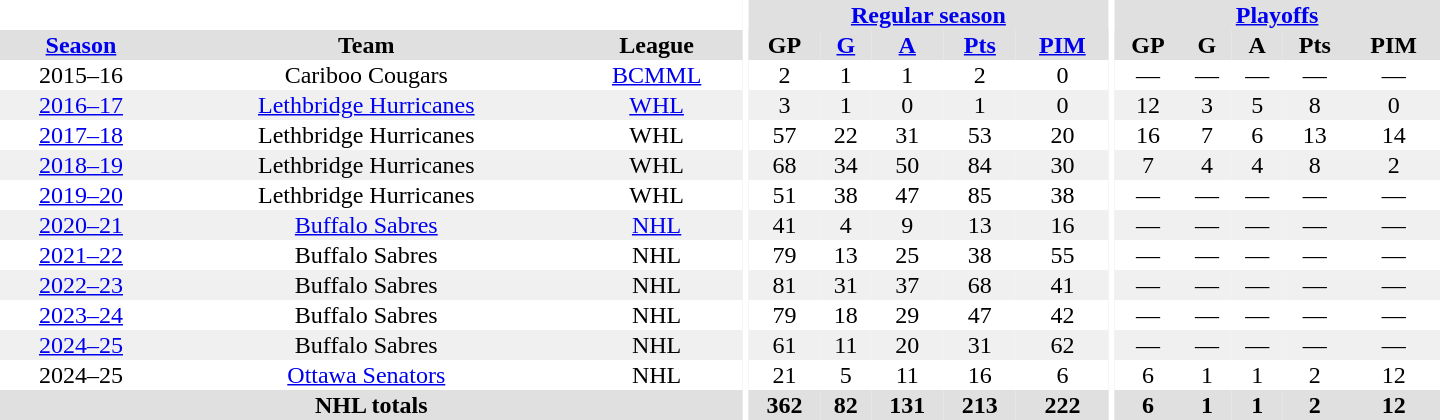<table border="0" cellpadding="1" cellspacing="0" style="text-align:center; width:60em">
<tr bgcolor="#e0e0e0">
<th colspan="3" bgcolor="#ffffff"></th>
<th rowspan="99" bgcolor="#ffffff"></th>
<th colspan="5"><a href='#'>Regular season</a></th>
<th rowspan="99" bgcolor="#ffffff"></th>
<th colspan="5"><a href='#'>Playoffs</a></th>
</tr>
<tr bgcolor="#e0e0e0">
<th><a href='#'>Season</a></th>
<th>Team</th>
<th>League</th>
<th>GP</th>
<th><a href='#'>G</a></th>
<th><a href='#'>A</a></th>
<th><a href='#'>Pts</a></th>
<th><a href='#'>PIM</a></th>
<th>GP</th>
<th>G</th>
<th>A</th>
<th>Pts</th>
<th>PIM</th>
</tr>
<tr>
<td>2015–16</td>
<td>Cariboo Cougars</td>
<td><a href='#'>BCMML</a></td>
<td>2</td>
<td>1</td>
<td>1</td>
<td>2</td>
<td>0</td>
<td>—</td>
<td>—</td>
<td>—</td>
<td>—</td>
<td>—</td>
</tr>
<tr bgcolor="#f0f0f0">
<td><a href='#'>2016–17</a></td>
<td><a href='#'>Lethbridge Hurricanes</a></td>
<td><a href='#'>WHL</a></td>
<td>3</td>
<td>1</td>
<td>0</td>
<td>1</td>
<td>0</td>
<td>12</td>
<td>3</td>
<td>5</td>
<td>8</td>
<td>0</td>
</tr>
<tr>
<td><a href='#'>2017–18</a></td>
<td>Lethbridge Hurricanes</td>
<td>WHL</td>
<td>57</td>
<td>22</td>
<td>31</td>
<td>53</td>
<td>20</td>
<td>16</td>
<td>7</td>
<td>6</td>
<td>13</td>
<td>14</td>
</tr>
<tr bgcolor="#f0f0f0">
<td><a href='#'>2018–19</a></td>
<td>Lethbridge Hurricanes</td>
<td>WHL</td>
<td>68</td>
<td>34</td>
<td>50</td>
<td>84</td>
<td>30</td>
<td>7</td>
<td>4</td>
<td>4</td>
<td>8</td>
<td>2</td>
</tr>
<tr>
<td><a href='#'>2019–20</a></td>
<td>Lethbridge Hurricanes</td>
<td>WHL</td>
<td>51</td>
<td>38</td>
<td>47</td>
<td>85</td>
<td>38</td>
<td>—</td>
<td>—</td>
<td>—</td>
<td>—</td>
<td>—</td>
</tr>
<tr bgcolor="#f0f0f0">
<td><a href='#'>2020–21</a></td>
<td><a href='#'>Buffalo Sabres</a></td>
<td><a href='#'>NHL</a></td>
<td>41</td>
<td>4</td>
<td>9</td>
<td>13</td>
<td>16</td>
<td>—</td>
<td>—</td>
<td>—</td>
<td>—</td>
<td>—</td>
</tr>
<tr>
<td><a href='#'>2021–22</a></td>
<td>Buffalo Sabres</td>
<td>NHL</td>
<td>79</td>
<td>13</td>
<td>25</td>
<td>38</td>
<td>55</td>
<td>—</td>
<td>—</td>
<td>—</td>
<td>—</td>
<td>—</td>
</tr>
<tr bgcolor="#f0f0f0">
<td><a href='#'>2022–23</a></td>
<td>Buffalo Sabres</td>
<td>NHL</td>
<td>81</td>
<td>31</td>
<td>37</td>
<td>68</td>
<td>41</td>
<td>—</td>
<td>—</td>
<td>—</td>
<td>—</td>
<td>—</td>
</tr>
<tr>
<td><a href='#'>2023–24</a></td>
<td>Buffalo Sabres</td>
<td>NHL</td>
<td>79</td>
<td>18</td>
<td>29</td>
<td>47</td>
<td>42</td>
<td>—</td>
<td>—</td>
<td>—</td>
<td>—</td>
<td>—</td>
</tr>
<tr bgcolor="#f0f0f0">
<td><a href='#'>2024–25</a></td>
<td>Buffalo Sabres</td>
<td>NHL</td>
<td>61</td>
<td>11</td>
<td>20</td>
<td>31</td>
<td>62</td>
<td>—</td>
<td>—</td>
<td>—</td>
<td>—</td>
<td>—</td>
</tr>
<tr>
<td>2024–25</td>
<td><a href='#'>Ottawa Senators</a></td>
<td>NHL</td>
<td>21</td>
<td>5</td>
<td>11</td>
<td>16</td>
<td>6</td>
<td>6</td>
<td>1</td>
<td>1</td>
<td>2</td>
<td>12</td>
</tr>
<tr bgcolor="#e0e0e0">
<th colspan="3">NHL totals</th>
<th>362</th>
<th>82</th>
<th>131</th>
<th>213</th>
<th>222</th>
<th>6</th>
<th>1</th>
<th>1</th>
<th>2</th>
<th>12</th>
</tr>
</table>
